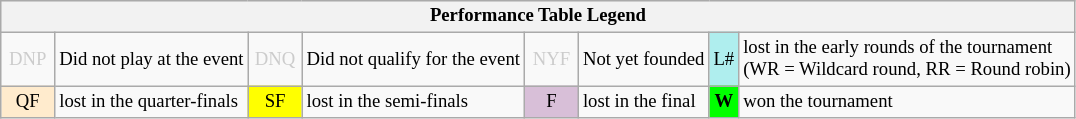<table class="wikitable" style="font-size:78%;">
<tr style="background:#efefef;">
<th colspan="8">Performance Table Legend</th>
</tr>
<tr>
<td style="color:#ccc; text-align:center; width:30px;">DNP</td>
<td>Did not play at the event</td>
<td style="color:#ccc; text-align:center; width:30px;">DNQ</td>
<td>Did not qualify for the event</td>
<td style="color:#ccc; text-align:center; width:30px;">NYF</td>
<td>Not yet founded</td>
<td style="text-align:center; background:#afeeee;">L#</td>
<td>lost in the early rounds of the tournament<br>(WR = Wildcard round, RR = Round robin)</td>
</tr>
<tr>
<td style="text-align:center; background:#ffebcd;">QF</td>
<td>lost in the quarter-finals</td>
<td style="text-align:center; background:yellow;">SF</td>
<td>lost in the semi-finals</td>
<td style="text-align:center; background:thistle;">F</td>
<td>lost in the final</td>
<td style="text-align:center; background:#0f0;"><strong>W</strong></td>
<td>won the tournament</td>
</tr>
</table>
